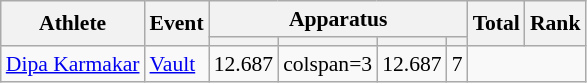<table class="wikitable" style="font-size:90%">
<tr>
<th rowspan=2>Athlete</th>
<th rowspan=2>Event</th>
<th colspan =4>Apparatus</th>
<th rowspan=2>Total</th>
<th rowspan=2>Rank</th>
</tr>
<tr style="font-size:95%">
<th></th>
<th></th>
<th></th>
<th></th>
</tr>
<tr align=center>
<td align=left><a href='#'>Dipa Karmakar</a></td>
<td align=left><a href='#'>Vault</a></td>
<td>12.687</td>
<td>colspan=3 </td>
<td>12.687</td>
<td>7</td>
</tr>
</table>
